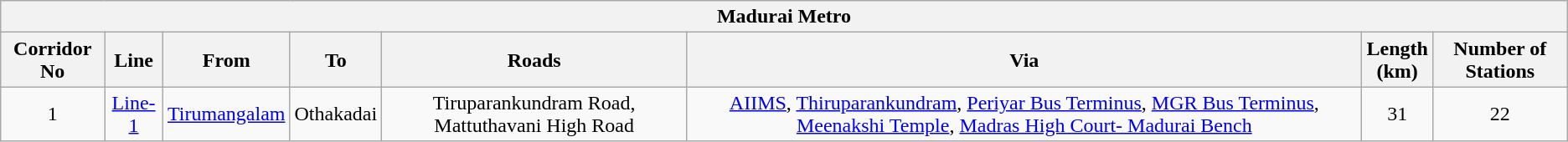<table class="wikitable sortable">
<tr>
<th colspan="8">Madurai Metro</th>
</tr>
<tr>
<th>Corridor No</th>
<th>Line</th>
<th>From</th>
<th>To</th>
<th>Roads</th>
<th>Via</th>
<th>Length<br>(km)</th>
<th>Number of Stations</th>
</tr>
<tr>
<td style="text-align:center;">1</td>
<td style="text-align:center;"><a href='#'>Line-1</a></td>
<td style="text-align:center;"><a href='#'>Tirumangalam</a></td>
<td style="text-align:center;">Othakadai</td>
<td style="text-align:center;">Tiruparankundram Road, Mattuthavani High Road</td>
<td style="text-align:center;"><a href='#'>AIIMS</a>, <a href='#'>Thiruparankundram</a>, <a href='#'>Periyar Bus Terminus</a>, <a href='#'>MGR Bus Terminus</a>, <a href='#'>Meenakshi Temple</a>, <a href='#'>Madras High Court- Madurai Bench</a></td>
<td style="text-align:center;">31</td>
<td style="text-align:center;">22</td>
</tr>
</table>
